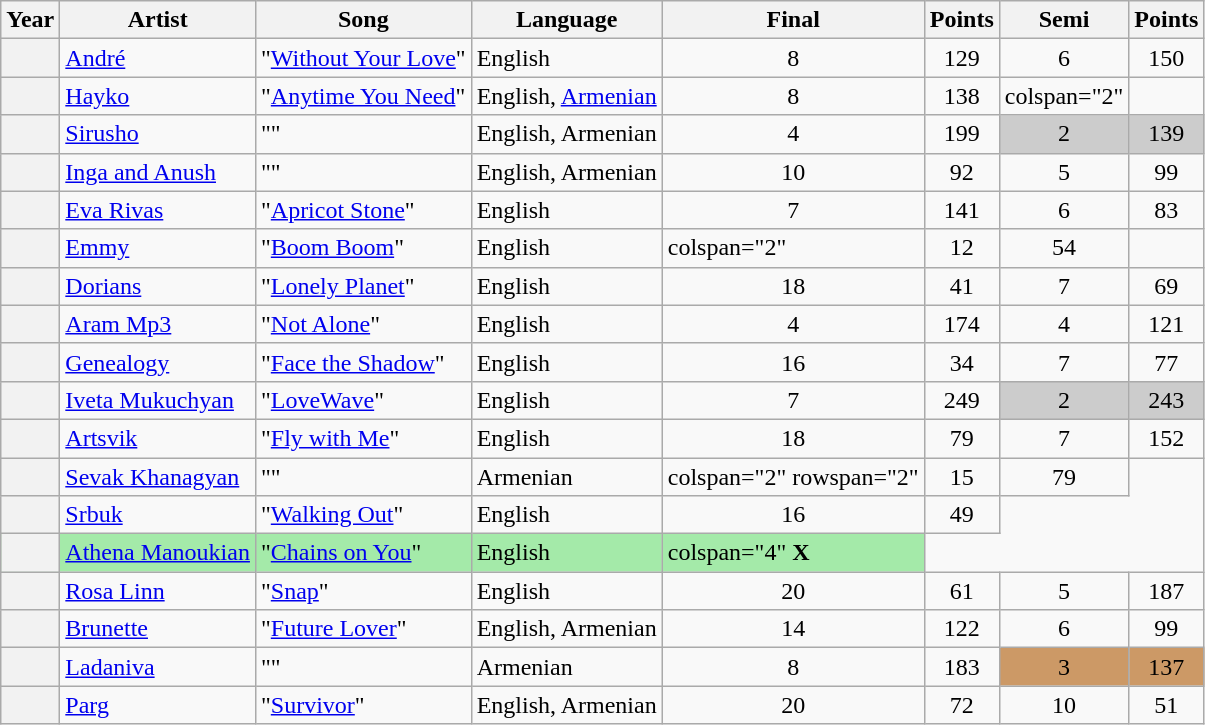<table class="wikitable sortable plainrowheaders">
<tr>
<th scope="col">Year</th>
<th scope="col">Artist</th>
<th scope="col">Song</th>
<th scope="col">Language</th>
<th scope="col" data-sort-type="number">Final</th>
<th scope="col" data-sort-type="number">Points</th>
<th scope="col" data-sort-type="number">Semi</th>
<th scope="col" data-sort-type="number">Points</th>
</tr>
<tr>
<th scope="row" style="text-align:center;"></th>
<td><a href='#'>André</a></td>
<td>"<a href='#'>Without Your Love</a>"</td>
<td>English</td>
<td style="text-align:center;">8</td>
<td style="text-align:center;">129</td>
<td style="text-align:center;">6</td>
<td style="text-align:center;">150</td>
</tr>
<tr>
<th scope="row" style="text-align:center;"></th>
<td><a href='#'>Hayko</a></td>
<td>"<a href='#'>Anytime You Need</a>"</td>
<td>English, <a href='#'>Armenian</a></td>
<td style="text-align:center;">8</td>
<td style="text-align:center;">138</td>
<td>colspan="2" </td>
</tr>
<tr>
<th scope="row" style="text-align:center;"></th>
<td><a href='#'>Sirusho</a></td>
<td>"" </td>
<td>English, Armenian</td>
<td style="text-align:center;">4</td>
<td style="text-align:center;">199</td>
<td style="text-align:center; background-color:#CCC">2</td>
<td style="text-align:center; background-color:#CCC">139</td>
</tr>
<tr>
<th scope="row" style="text-align:center;"></th>
<td><a href='#'>Inga and Anush</a></td>
<td>"" </td>
<td>English, Armenian</td>
<td style="text-align:center;">10</td>
<td style="text-align:center;">92</td>
<td style="text-align:center;">5</td>
<td style="text-align:center;">99</td>
</tr>
<tr>
<th scope="row" style="text-align:center;"></th>
<td><a href='#'>Eva Rivas</a></td>
<td>"<a href='#'>Apricot Stone</a>"</td>
<td>English</td>
<td style="text-align:center;">7</td>
<td style="text-align:center;">141</td>
<td style="text-align:center;">6</td>
<td style="text-align:center;">83</td>
</tr>
<tr>
<th scope="row" style="text-align:center;"></th>
<td><a href='#'>Emmy</a></td>
<td>"<a href='#'>Boom Boom</a>"</td>
<td>English</td>
<td>colspan="2" </td>
<td style="text-align:center;">12</td>
<td style="text-align:center;">54</td>
</tr>
<tr>
<th scope="row" style="text-align:center;"></th>
<td><a href='#'>Dorians</a></td>
<td>"<a href='#'>Lonely Planet</a>"</td>
<td>English</td>
<td style="text-align:center;">18</td>
<td style="text-align:center;">41</td>
<td style="text-align:center;">7</td>
<td style="text-align:center;">69</td>
</tr>
<tr>
<th scope="row" style="text-align:center;"></th>
<td><a href='#'>Aram Mp3</a></td>
<td>"<a href='#'>Not Alone</a>"</td>
<td>English</td>
<td style="text-align:center;">4</td>
<td style="text-align:center;">174</td>
<td style="text-align:center;">4</td>
<td style="text-align:center;">121</td>
</tr>
<tr>
<th scope="row" style="text-align:center;"></th>
<td><a href='#'>Genealogy</a></td>
<td>"<a href='#'>Face the Shadow</a>"</td>
<td>English</td>
<td style="text-align:center;">16</td>
<td style="text-align:center;">34</td>
<td style="text-align:center;">7</td>
<td style="text-align:center;">77</td>
</tr>
<tr>
<th scope="row" style="text-align:center;"></th>
<td><a href='#'>Iveta Mukuchyan</a></td>
<td>"<a href='#'>LoveWave</a>"</td>
<td>English</td>
<td style="text-align:center;">7</td>
<td style="text-align:center;">249</td>
<td style="text-align:center; background-color:#CCC">2</td>
<td style="text-align:center; background-color:#CCC">243</td>
</tr>
<tr>
<th scope="row" style="text-align:center;"></th>
<td><a href='#'>Artsvik</a></td>
<td>"<a href='#'>Fly with Me</a>"</td>
<td>English</td>
<td style="text-align:center;">18</td>
<td style="text-align:center;">79</td>
<td style="text-align:center;">7</td>
<td style="text-align:center;">152</td>
</tr>
<tr>
<th scope="row" style="text-align:center;"></th>
<td><a href='#'>Sevak Khanagyan</a></td>
<td>"" </td>
<td>Armenian</td>
<td>colspan="2" rowspan="2" </td>
<td style="text-align:center;">15</td>
<td style="text-align:center;">79</td>
</tr>
<tr>
<th scope="row" style="text-align:center;"></th>
<td><a href='#'>Srbuk</a></td>
<td>"<a href='#'>Walking Out</a>"</td>
<td>English</td>
<td style="text-align:center;">16</td>
<td style="text-align:center;">49</td>
</tr>
<tr style="background-color:#A4EAA9">
<th scope="row" style="text-align:center;"></th>
<td><a href='#'>Athena Manoukian</a></td>
<td>"<a href='#'>Chains on You</a>"</td>
<td>English</td>
<td>colspan="4"  <strong>X</strong></td>
</tr>
<tr>
<th scope="row" style="text-align:center;"></th>
<td><a href='#'>Rosa Linn</a></td>
<td>"<a href='#'>Snap</a>"</td>
<td>English</td>
<td style="text-align:center;">20</td>
<td style="text-align:center;">61</td>
<td style="text-align:center;">5</td>
<td style="text-align:center;">187</td>
</tr>
<tr>
<th scope="row" style="text-align:center;"></th>
<td><a href='#'>Brunette</a></td>
<td>"<a href='#'>Future Lover</a>"</td>
<td>English, Armenian</td>
<td style="text-align:center;">14</td>
<td style="text-align:center;">122</td>
<td style="text-align:center;">6</td>
<td style="text-align:center;">99</td>
</tr>
<tr>
<th scope="row" style="text-align:center;"></th>
<td><a href='#'>Ladaniva</a></td>
<td>"" </td>
<td>Armenian</td>
<td style="text-align:center;">8</td>
<td style="text-align:center;">183</td>
<td style="text-align:center; background-color:#C96;">3</td>
<td style="text-align:center; background-color:#C96;">137</td>
</tr>
<tr>
<th scope="row" style="text-align:center;"></th>
<td><a href='#'>Parg</a></td>
<td>"<a href='#'>Survivor</a>"</td>
<td>English, Armenian</td>
<td style="text-align:center;">20</td>
<td style="text-align:center;">72</td>
<td style="text-align:center;">10</td>
<td style="text-align:center;">51</td>
</tr>
</table>
